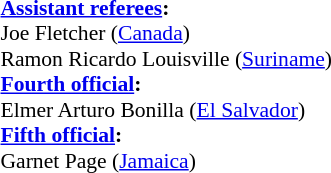<table width=50% style="font-size: 90%">
<tr>
<td><br><strong><a href='#'>Assistant referees</a>:</strong>
<br> Joe Fletcher (<a href='#'>Canada</a>)
<br> Ramon Ricardo Louisville (<a href='#'>Suriname</a>)
<br> <strong><a href='#'>Fourth official</a>:</strong>
<br> Elmer Arturo Bonilla (<a href='#'>El Salvador</a>)
<br> <strong><a href='#'>Fifth official</a>:</strong>
<br> Garnet Page (<a href='#'>Jamaica</a>)</td>
</tr>
</table>
